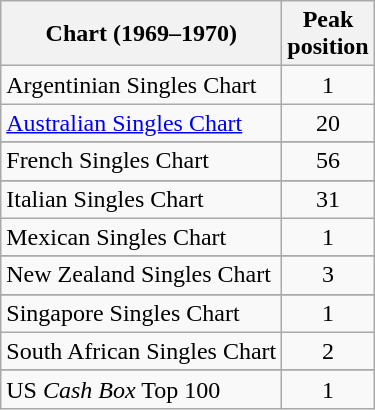<table class="wikitable sortable">
<tr>
<th>Chart (1969–1970)</th>
<th>Peak<br>position</th>
</tr>
<tr>
<td>Argentinian Singles Chart</td>
<td style="text-align:center;">1</td>
</tr>
<tr>
<td><a href='#'>Australian Singles Chart</a></td>
<td style="text-align:center;">20</td>
</tr>
<tr>
</tr>
<tr>
</tr>
<tr>
</tr>
<tr>
</tr>
<tr>
<td>French Singles Chart</td>
<td style="text-align:center;">56</td>
</tr>
<tr>
</tr>
<tr>
</tr>
<tr>
<td>Italian Singles Chart</td>
<td style="text-align:center;">31</td>
</tr>
<tr>
<td>Mexican Singles Chart</td>
<td style="text-align:center;">1</td>
</tr>
<tr>
</tr>
<tr>
<td>New Zealand Singles Chart</td>
<td style="text-align:center;">3</td>
</tr>
<tr>
</tr>
<tr>
<td>Singapore Singles Chart</td>
<td style="text-align:center;">1</td>
</tr>
<tr>
<td>South African Singles Chart</td>
<td style="text-align:center;">2</td>
</tr>
<tr>
</tr>
<tr>
</tr>
<tr>
</tr>
<tr>
<td>US <em>Cash Box</em> Top 100</td>
<td style="text-align:center;">1</td>
</tr>
</table>
